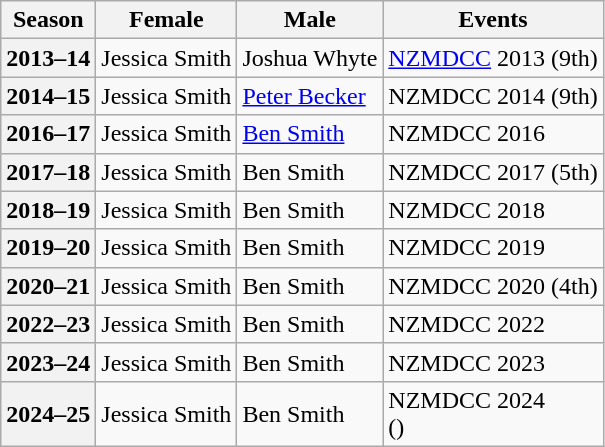<table class="wikitable">
<tr>
<th scope="col">Season</th>
<th scope="col">Female</th>
<th scope="col">Male</th>
<th scope="col">Events</th>
</tr>
<tr>
<th scope="row">2013–14</th>
<td>Jessica Smith</td>
<td>Joshua Whyte</td>
<td><a href='#'>NZMDCC</a> 2013 (9th)</td>
</tr>
<tr>
<th scope="row">2014–15</th>
<td>Jessica Smith</td>
<td><a href='#'>Peter Becker</a></td>
<td>NZMDCC 2014 (9th)</td>
</tr>
<tr>
<th scope="row">2016–17</th>
<td>Jessica Smith</td>
<td><a href='#'>Ben Smith</a></td>
<td>NZMDCC 2016 </td>
</tr>
<tr>
<th scope="row">2017–18</th>
<td>Jessica Smith</td>
<td>Ben Smith</td>
<td>NZMDCC 2017 (5th)</td>
</tr>
<tr>
<th scope="row">2018–19</th>
<td>Jessica Smith</td>
<td>Ben Smith</td>
<td>NZMDCC 2018 </td>
</tr>
<tr>
<th scope="row">2019–20</th>
<td>Jessica Smith</td>
<td>Ben Smith</td>
<td>NZMDCC 2019 </td>
</tr>
<tr>
<th scope="row">2020–21</th>
<td>Jessica Smith</td>
<td>Ben Smith</td>
<td>NZMDCC 2020 (4th)</td>
</tr>
<tr>
<th scope="row">2022–23</th>
<td>Jessica Smith</td>
<td>Ben Smith</td>
<td>NZMDCC 2022 </td>
</tr>
<tr>
<th scope="row">2023–24</th>
<td>Jessica Smith</td>
<td>Ben Smith</td>
<td>NZMDCC 2023 </td>
</tr>
<tr>
<th scope="row">2024–25</th>
<td>Jessica Smith</td>
<td>Ben Smith</td>
<td>NZMDCC 2024  <br>  ()</td>
</tr>
</table>
